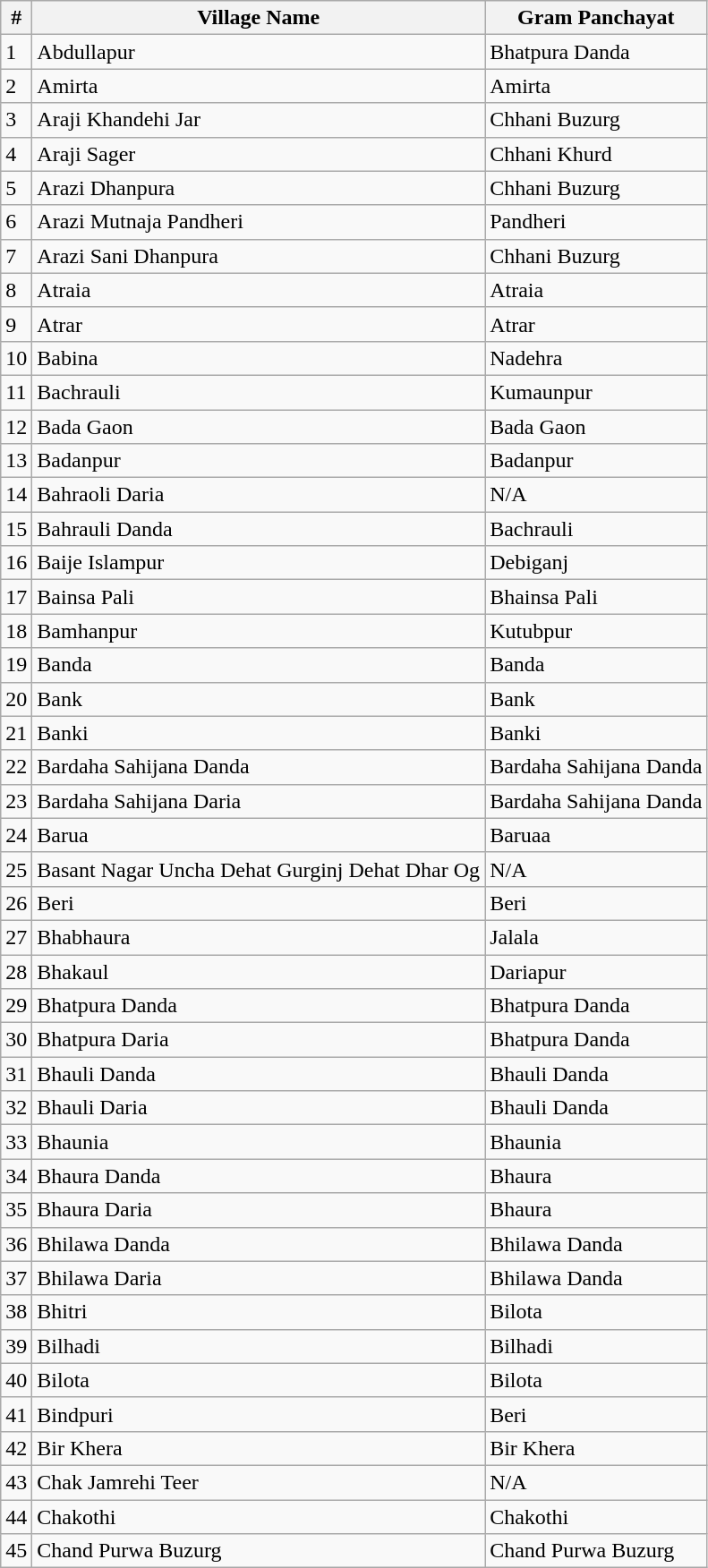<table class="wikitable">
<tr>
<th>#</th>
<th>Village Name</th>
<th>Gram Panchayat</th>
</tr>
<tr>
<td>1</td>
<td>Abdullapur</td>
<td>Bhatpura Danda</td>
</tr>
<tr>
<td>2</td>
<td>Amirta</td>
<td>Amirta</td>
</tr>
<tr>
<td>3</td>
<td>Araji Khandehi Jar</td>
<td>Chhani Buzurg</td>
</tr>
<tr>
<td>4</td>
<td>Araji Sager</td>
<td>Chhani Khurd</td>
</tr>
<tr>
<td>5</td>
<td>Arazi Dhanpura</td>
<td>Chhani Buzurg</td>
</tr>
<tr>
<td>6</td>
<td>Arazi Mutnaja Pandheri</td>
<td>Pandheri</td>
</tr>
<tr>
<td>7</td>
<td>Arazi Sani Dhanpura</td>
<td>Chhani Buzurg</td>
</tr>
<tr>
<td>8</td>
<td>Atraia</td>
<td>Atraia</td>
</tr>
<tr>
<td>9</td>
<td>Atrar</td>
<td>Atrar</td>
</tr>
<tr>
<td>10</td>
<td>Babina</td>
<td>Nadehra</td>
</tr>
<tr>
<td>11</td>
<td>Bachrauli</td>
<td>Kumaunpur</td>
</tr>
<tr>
<td>12</td>
<td>Bada Gaon</td>
<td>Bada Gaon</td>
</tr>
<tr>
<td>13</td>
<td>Badanpur</td>
<td>Badanpur</td>
</tr>
<tr>
<td>14</td>
<td>Bahraoli Daria</td>
<td>N/A</td>
</tr>
<tr>
<td>15</td>
<td>Bahrauli Danda</td>
<td>Bachrauli</td>
</tr>
<tr>
<td>16</td>
<td>Baije Islampur</td>
<td>Debiganj</td>
</tr>
<tr>
<td>17</td>
<td>Bainsa Pali</td>
<td>Bhainsa Pali</td>
</tr>
<tr>
<td>18</td>
<td>Bamhanpur</td>
<td>Kutubpur</td>
</tr>
<tr>
<td>19</td>
<td>Banda</td>
<td>Banda</td>
</tr>
<tr>
<td>20</td>
<td>Bank</td>
<td>Bank</td>
</tr>
<tr>
<td>21</td>
<td>Banki</td>
<td>Banki</td>
</tr>
<tr>
<td>22</td>
<td>Bardaha Sahijana Danda</td>
<td>Bardaha Sahijana Danda</td>
</tr>
<tr>
<td>23</td>
<td>Bardaha Sahijana Daria</td>
<td>Bardaha Sahijana Danda</td>
</tr>
<tr>
<td>24</td>
<td>Barua</td>
<td>Baruaa</td>
</tr>
<tr>
<td>25</td>
<td>Basant Nagar Uncha Dehat Gurginj Dehat Dhar Og</td>
<td>N/A</td>
</tr>
<tr>
<td>26</td>
<td>Beri</td>
<td>Beri</td>
</tr>
<tr>
<td>27</td>
<td>Bhabhaura</td>
<td>Jalala</td>
</tr>
<tr>
<td>28</td>
<td>Bhakaul</td>
<td>Dariapur</td>
</tr>
<tr>
<td>29</td>
<td>Bhatpura Danda</td>
<td>Bhatpura Danda</td>
</tr>
<tr>
<td>30</td>
<td>Bhatpura Daria</td>
<td>Bhatpura Danda</td>
</tr>
<tr>
<td>31</td>
<td>Bhauli Danda</td>
<td>Bhauli Danda</td>
</tr>
<tr>
<td>32</td>
<td>Bhauli Daria</td>
<td>Bhauli Danda</td>
</tr>
<tr>
<td>33</td>
<td>Bhaunia</td>
<td>Bhaunia</td>
</tr>
<tr>
<td>34</td>
<td>Bhaura Danda</td>
<td>Bhaura</td>
</tr>
<tr>
<td>35</td>
<td>Bhaura Daria</td>
<td>Bhaura</td>
</tr>
<tr>
<td>36</td>
<td>Bhilawa Danda</td>
<td>Bhilawa Danda</td>
</tr>
<tr>
<td>37</td>
<td>Bhilawa Daria</td>
<td>Bhilawa Danda</td>
</tr>
<tr>
<td>38</td>
<td>Bhitri</td>
<td>Bilota</td>
</tr>
<tr>
<td>39</td>
<td>Bilhadi</td>
<td>Bilhadi</td>
</tr>
<tr>
<td>40</td>
<td>Bilota</td>
<td>Bilota</td>
</tr>
<tr>
<td>41</td>
<td>Bindpuri</td>
<td>Beri</td>
</tr>
<tr>
<td>42</td>
<td>Bir Khera</td>
<td>Bir Khera</td>
</tr>
<tr>
<td>43</td>
<td>Chak Jamrehi Teer</td>
<td>N/A</td>
</tr>
<tr>
<td>44</td>
<td>Chakothi</td>
<td>Chakothi</td>
</tr>
<tr>
<td>45</td>
<td>Chand Purwa Buzurg</td>
<td>Chand Purwa Buzurg</td>
</tr>
</table>
